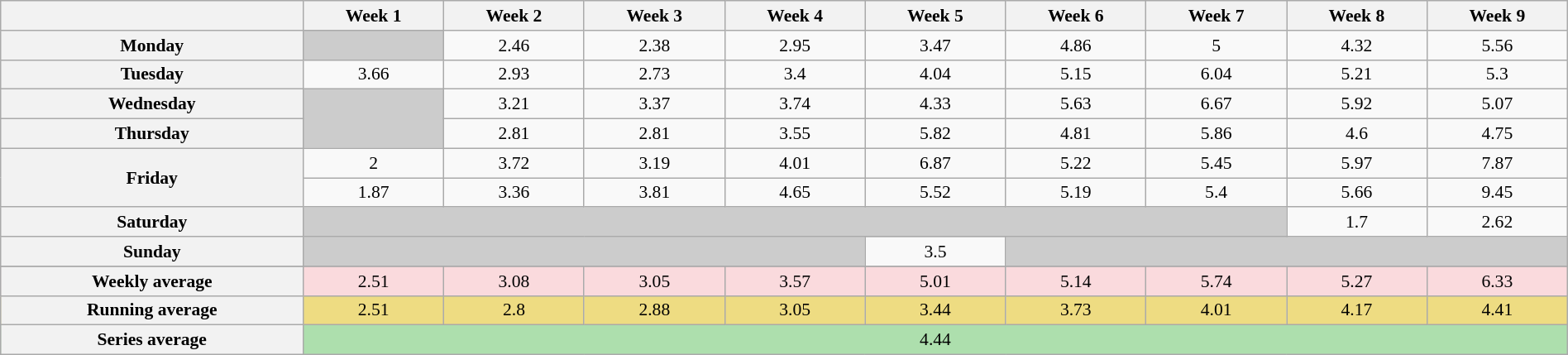<table class="wikitable" style="font-size:90%; text-align:center; width: 100%; margin-left: auto; margin-right: auto;">
<tr>
<th scope="col"></th>
<th scope="col">Week 1</th>
<th scope="col">Week 2</th>
<th scope="col">Week 3</th>
<th scope="col">Week 4</th>
<th scope="col">Week 5</th>
<th scope="col">Week 6</th>
<th scope="col">Week 7</th>
<th scope="col">Week 8</th>
<th scope="col">Week 9</th>
</tr>
<tr>
<th scope="row">Monday</th>
<td bgcolor=#ccc></td>
<td>2.46</td>
<td>2.38</td>
<td>2.95</td>
<td>3.47</td>
<td>4.86</td>
<td>5</td>
<td>4.32</td>
<td>5.56</td>
</tr>
<tr>
<th scope="row">Tuesday</th>
<td>3.66</td>
<td>2.93</td>
<td>2.73</td>
<td>3.4</td>
<td>4.04</td>
<td>5.15</td>
<td>6.04</td>
<td>5.21</td>
<td>5.3</td>
</tr>
<tr>
<th scope="row">Wednesday</th>
<td rowspan=2 bgcolor=#ccc></td>
<td>3.21</td>
<td>3.37</td>
<td>3.74</td>
<td>4.33</td>
<td>5.63</td>
<td>6.67</td>
<td>5.92</td>
<td>5.07</td>
</tr>
<tr>
<th scope="row">Thursday</th>
<td>2.81</td>
<td>2.81</td>
<td>3.55</td>
<td>5.82</td>
<td>4.81</td>
<td>5.86</td>
<td>4.6</td>
<td>4.75</td>
</tr>
<tr>
<th scope="rowgroup" rowspan=2>Friday</th>
<td>2</td>
<td>3.72</td>
<td>3.19</td>
<td>4.01</td>
<td>6.87</td>
<td>5.22</td>
<td>5.45</td>
<td>5.97</td>
<td>7.87</td>
</tr>
<tr>
<td>1.87</td>
<td>3.36</td>
<td>3.81</td>
<td>4.65</td>
<td>5.52</td>
<td>5.19</td>
<td>5.4</td>
<td>5.66</td>
<td>9.45</td>
</tr>
<tr>
<th scope="row">Saturday</th>
<td colspan=7 bgcolor=#ccc></td>
<td>1.7</td>
<td>2.62</td>
</tr>
<tr>
<th scope="row">Sunday</th>
<td colspan=4 bgcolor=#ccc></td>
<td>3.5</td>
<td colspan=4 bgcolor=#ccc></td>
</tr>
<tr>
</tr>
<tr style="background:#FADADD;" |>
<th scope="row">Weekly average</th>
<td>2.51</td>
<td>3.08</td>
<td>3.05</td>
<td>3.57</td>
<td>5.01</td>
<td>5.14</td>
<td>5.74</td>
<td>5.27</td>
<td>6.33</td>
</tr>
<tr style="background:#EEDC82;" |>
<th scope="row">Running average</th>
<td>2.51</td>
<td>2.8</td>
<td>2.88</td>
<td>3.05</td>
<td>3.44</td>
<td>3.73</td>
<td>4.01</td>
<td>4.17</td>
<td>4.41</td>
</tr>
<tr style="background:#ADDFAD;" |>
<th scope="row">Series average</th>
<td colspan="9">4.44</td>
</tr>
</table>
